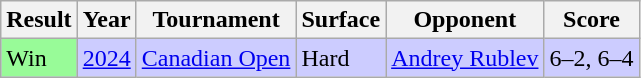<table class="sortable wikitable">
<tr>
<th>Result</th>
<th>Year</th>
<th>Tournament</th>
<th>Surface</th>
<th>Opponent</th>
<th class=unsortable>Score</th>
</tr>
<tr bgcolor=ccccff>
<td bgcolor=98fb98>Win</td>
<td><a href='#'>2024</a></td>
<td><a href='#'>Canadian Open</a></td>
<td>Hard</td>
<td> <a href='#'>Andrey Rublev</a></td>
<td>6–2, 6–4</td>
</tr>
</table>
